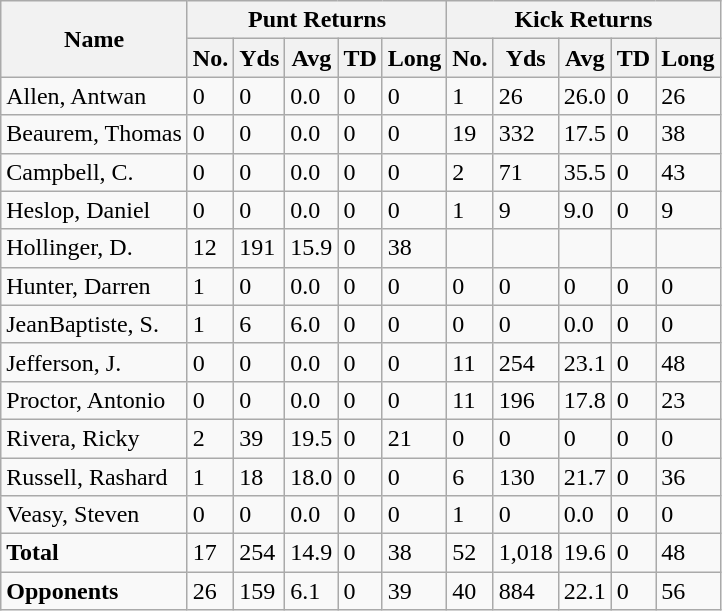<table class="wikitable" style="white-space:nowrap;">
<tr>
<th rowspan="2">Name</th>
<th colspan="5">Punt Returns</th>
<th colspan="5">Kick Returns</th>
</tr>
<tr>
<th>No.</th>
<th>Yds</th>
<th>Avg</th>
<th>TD</th>
<th>Long</th>
<th>No.</th>
<th>Yds</th>
<th>Avg</th>
<th>TD</th>
<th>Long</th>
</tr>
<tr>
<td>Allen, Antwan</td>
<td>0</td>
<td>0</td>
<td>0.0</td>
<td>0</td>
<td>0</td>
<td>1</td>
<td>26</td>
<td>26.0</td>
<td>0</td>
<td>26</td>
</tr>
<tr>
<td>Beaurem, Thomas</td>
<td>0</td>
<td>0</td>
<td>0.0</td>
<td>0</td>
<td>0</td>
<td>19</td>
<td>332</td>
<td>17.5</td>
<td>0</td>
<td>38</td>
</tr>
<tr>
<td>Campbell, C.</td>
<td>0</td>
<td>0</td>
<td>0.0</td>
<td>0</td>
<td>0</td>
<td>2</td>
<td>71</td>
<td>35.5</td>
<td>0</td>
<td>43</td>
</tr>
<tr>
<td>Heslop, Daniel</td>
<td>0</td>
<td>0</td>
<td>0.0</td>
<td>0</td>
<td>0</td>
<td>1</td>
<td>9</td>
<td>9.0</td>
<td>0</td>
<td>9</td>
</tr>
<tr>
<td>Hollinger, D.</td>
<td>12</td>
<td>191</td>
<td>15.9</td>
<td>0</td>
<td>38</td>
<td></td>
<td></td>
<td></td>
<td></td>
<td></td>
</tr>
<tr>
<td>Hunter, Darren</td>
<td>1</td>
<td>0</td>
<td>0.0</td>
<td>0</td>
<td>0</td>
<td>0</td>
<td>0</td>
<td>0</td>
<td>0</td>
<td>0</td>
</tr>
<tr>
<td>JeanBaptiste, S.</td>
<td>1</td>
<td>6</td>
<td>6.0</td>
<td>0</td>
<td>0</td>
<td>0</td>
<td>0</td>
<td>0.0</td>
<td>0</td>
<td>0</td>
</tr>
<tr>
<td>Jefferson, J.</td>
<td>0</td>
<td>0</td>
<td>0.0</td>
<td>0</td>
<td>0</td>
<td>11</td>
<td>254</td>
<td>23.1</td>
<td>0</td>
<td>48</td>
</tr>
<tr>
<td>Proctor, Antonio</td>
<td>0</td>
<td>0</td>
<td>0.0</td>
<td>0</td>
<td>0</td>
<td>11</td>
<td>196</td>
<td>17.8</td>
<td>0</td>
<td>23</td>
</tr>
<tr>
<td>Rivera, Ricky</td>
<td>2</td>
<td>39</td>
<td>19.5</td>
<td>0</td>
<td>21</td>
<td>0</td>
<td>0</td>
<td>0</td>
<td>0</td>
<td>0</td>
</tr>
<tr>
<td>Russell, Rashard</td>
<td>1</td>
<td>18</td>
<td>18.0</td>
<td>0</td>
<td>0</td>
<td>6</td>
<td>130</td>
<td>21.7</td>
<td>0</td>
<td>36</td>
</tr>
<tr>
<td>Veasy, Steven</td>
<td>0</td>
<td>0</td>
<td>0.0</td>
<td>0</td>
<td>0</td>
<td>1</td>
<td>0</td>
<td>0.0</td>
<td>0</td>
<td>0</td>
</tr>
<tr>
<td><strong>Total</strong></td>
<td>17</td>
<td>254</td>
<td>14.9</td>
<td>0</td>
<td>38</td>
<td>52</td>
<td>1,018</td>
<td>19.6</td>
<td>0</td>
<td>48</td>
</tr>
<tr>
<td><strong>Opponents</strong></td>
<td>26</td>
<td>159</td>
<td>6.1</td>
<td>0</td>
<td>39</td>
<td>40</td>
<td>884</td>
<td>22.1</td>
<td>0</td>
<td>56</td>
</tr>
</table>
